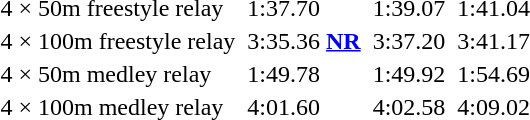<table>
<tr>
<td>4 × 50m freestyle relay</td>
<td></td>
<td>1:37.70</td>
<td></td>
<td>1:39.07</td>
<td></td>
<td>1:41.04</td>
</tr>
<tr>
<td>4 × 100m freestyle relay</td>
<td></td>
<td>3:35.36 <strong><a href='#'>NR</a></strong></td>
<td></td>
<td>3:37.20</td>
<td></td>
<td>3:41.17</td>
</tr>
<tr>
<td>4 × 50m medley relay</td>
<td></td>
<td>1:49.78</td>
<td></td>
<td>1:49.92</td>
<td></td>
<td>1:54.69</td>
</tr>
<tr>
<td>4 × 100m medley relay</td>
<td></td>
<td>4:01.60</td>
<td></td>
<td>4:02.58</td>
<td></td>
<td>4:09.02</td>
</tr>
</table>
